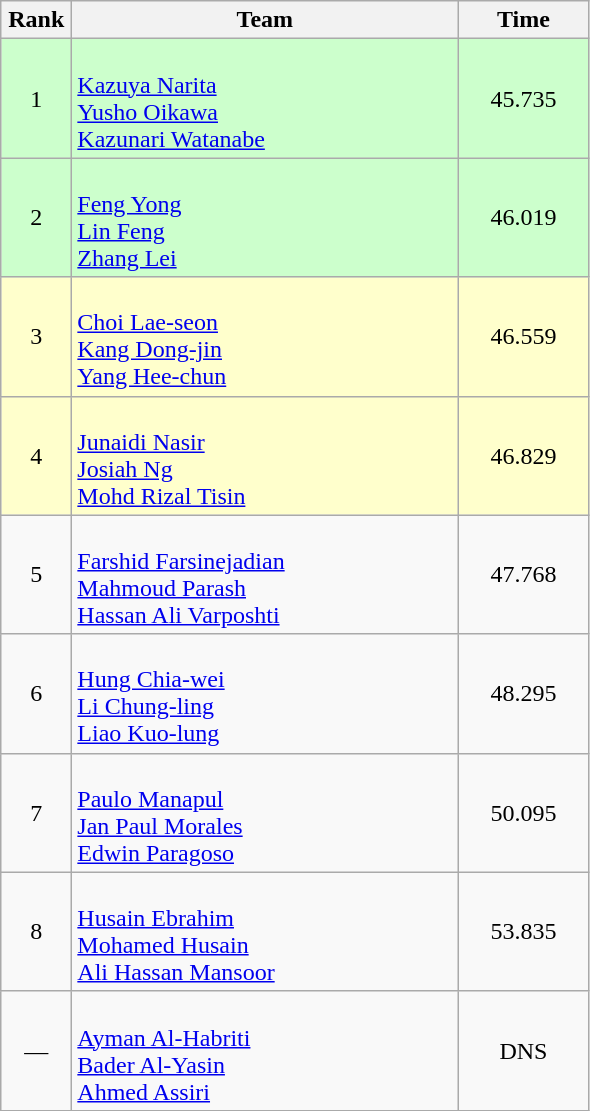<table class=wikitable style="text-align:center">
<tr>
<th width=40>Rank</th>
<th width=250>Team</th>
<th width=80>Time</th>
</tr>
<tr bgcolor="ccffcc">
<td>1</td>
<td align=left><br><a href='#'>Kazuya Narita</a><br><a href='#'>Yusho Oikawa</a><br><a href='#'>Kazunari Watanabe</a></td>
<td>45.735</td>
</tr>
<tr bgcolor="ccffcc">
<td>2</td>
<td align=left><br><a href='#'>Feng Yong</a><br><a href='#'>Lin Feng</a><br><a href='#'>Zhang Lei</a></td>
<td>46.019</td>
</tr>
<tr bgcolor="#ffffcc">
<td>3</td>
<td align=left><br><a href='#'>Choi Lae-seon</a><br><a href='#'>Kang Dong-jin</a><br><a href='#'>Yang Hee-chun</a></td>
<td>46.559</td>
</tr>
<tr bgcolor="#ffffcc">
<td>4</td>
<td align=left><br><a href='#'>Junaidi Nasir</a><br><a href='#'>Josiah Ng</a><br><a href='#'>Mohd Rizal Tisin</a></td>
<td>46.829</td>
</tr>
<tr>
<td>5</td>
<td align=left><br><a href='#'>Farshid Farsinejadian</a><br><a href='#'>Mahmoud Parash</a><br><a href='#'>Hassan Ali Varposhti</a></td>
<td>47.768</td>
</tr>
<tr>
<td>6</td>
<td align=left><br><a href='#'>Hung Chia-wei</a><br><a href='#'>Li Chung-ling</a><br><a href='#'>Liao Kuo-lung</a></td>
<td>48.295</td>
</tr>
<tr>
<td>7</td>
<td align=left><br><a href='#'>Paulo Manapul</a><br><a href='#'>Jan Paul Morales</a><br><a href='#'>Edwin Paragoso</a></td>
<td>50.095</td>
</tr>
<tr>
<td>8</td>
<td align=left><br><a href='#'>Husain Ebrahim</a><br><a href='#'>Mohamed Husain</a><br><a href='#'>Ali Hassan Mansoor</a></td>
<td>53.835</td>
</tr>
<tr>
<td>—</td>
<td align=left><br><a href='#'>Ayman Al-Habriti</a><br><a href='#'>Bader Al-Yasin</a><br><a href='#'>Ahmed Assiri</a></td>
<td>DNS</td>
</tr>
</table>
